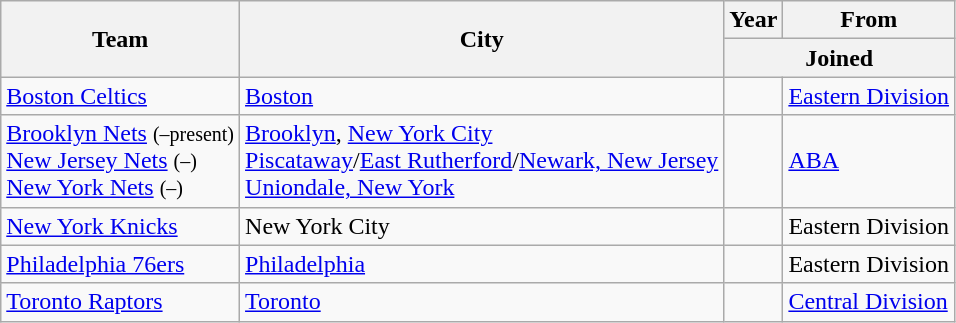<table class="wikitable sortable">
<tr>
<th rowspan="2">Team</th>
<th rowspan="2">City</th>
<th>Year</th>
<th>From</th>
</tr>
<tr class="unsortable">
<th colspan="2">Joined</th>
</tr>
<tr>
<td><a href='#'>Boston Celtics</a></td>
<td><a href='#'>Boston</a></td>
<td></td>
<td><a href='#'>Eastern Division</a></td>
</tr>
<tr>
<td><a href='#'>Brooklyn Nets</a> <small>(–present)</small><br><a href='#'>New Jersey Nets</a> <small>(–)</small><br><a href='#'>New York Nets</a> <small>(–)</small></td>
<td><a href='#'>Brooklyn</a>, <a href='#'>New York City</a><br><a href='#'>Piscataway</a>/<a href='#'>East Rutherford</a>/<a href='#'>Newark, New Jersey</a><br><a href='#'>Uniondale, New York</a></td>
<td></td>
<td><a href='#'>ABA</a></td>
</tr>
<tr>
<td><a href='#'>New York Knicks</a></td>
<td>New York City</td>
<td></td>
<td>Eastern Division</td>
</tr>
<tr>
<td><a href='#'>Philadelphia 76ers</a></td>
<td><a href='#'>Philadelphia</a></td>
<td></td>
<td>Eastern Division</td>
</tr>
<tr>
<td><a href='#'>Toronto Raptors</a></td>
<td><a href='#'>Toronto</a></td>
<td></td>
<td><a href='#'>Central Division</a></td>
</tr>
</table>
